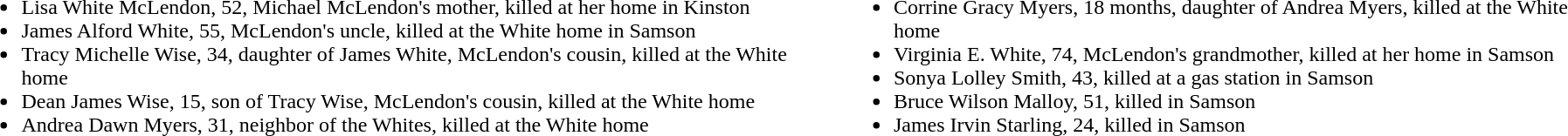<table style="background-color: transparent; width: 100%">
<tr>
<td align="left" valign="top"><br><ul><li>Lisa White McLendon, 52, Michael McLendon's mother, killed at her home in Kinston</li><li>James Alford White, 55, McLendon's uncle, killed at the White home in Samson</li><li>Tracy Michelle Wise, 34, daughter of James White, McLendon's cousin, killed at the White home</li><li>Dean James Wise, 15, son of Tracy Wise, McLendon's cousin, killed at the White home</li><li>Andrea Dawn Myers, 31, neighbor of the Whites, killed at the White home</li></ul></td>
<td align="left" valign="top"><br><ul><li>Corrine Gracy Myers, 18 months, daughter of Andrea Myers, killed at the White home</li><li>Virginia E. White, 74, McLendon's grandmother, killed at her home in Samson</li><li>Sonya Lolley Smith, 43, killed at a gas station in Samson</li><li>Bruce Wilson Malloy, 51, killed in Samson</li><li>James Irvin Starling, 24, killed in Samson</li></ul></td>
</tr>
</table>
